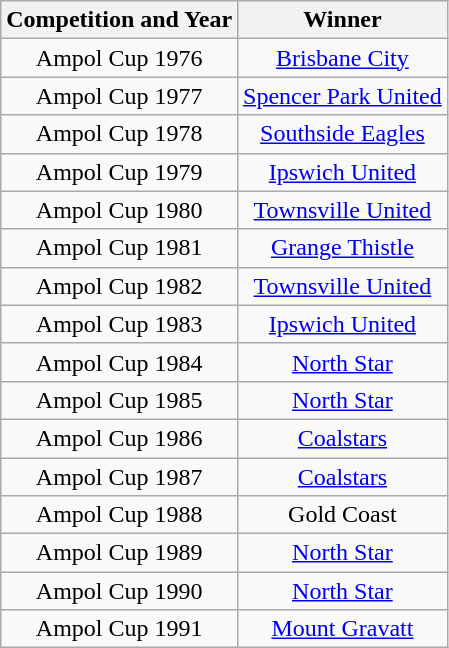<table class="wikitable" style="text-align:center">
<tr>
<th>Competition and Year</th>
<th>Winner</th>
</tr>
<tr>
<td>Ampol Cup 1976</td>
<td><a href='#'>Brisbane City</a></td>
</tr>
<tr>
<td>Ampol Cup 1977</td>
<td><a href='#'>Spencer Park United</a></td>
</tr>
<tr>
<td>Ampol Cup 1978</td>
<td><a href='#'>Southside Eagles</a></td>
</tr>
<tr>
<td>Ampol Cup 1979</td>
<td><a href='#'>Ipswich United</a></td>
</tr>
<tr>
<td>Ampol Cup 1980</td>
<td><a href='#'>Townsville United</a></td>
</tr>
<tr>
<td>Ampol Cup 1981</td>
<td><a href='#'>Grange Thistle</a></td>
</tr>
<tr>
<td>Ampol Cup 1982</td>
<td><a href='#'>Townsville United</a></td>
</tr>
<tr>
<td>Ampol Cup 1983</td>
<td><a href='#'>Ipswich United</a></td>
</tr>
<tr>
<td>Ampol Cup 1984</td>
<td><a href='#'>North Star</a></td>
</tr>
<tr>
<td>Ampol Cup 1985</td>
<td><a href='#'>North Star</a></td>
</tr>
<tr>
<td>Ampol Cup 1986</td>
<td><a href='#'>Coalstars</a></td>
</tr>
<tr>
<td>Ampol Cup 1987</td>
<td><a href='#'>Coalstars</a></td>
</tr>
<tr>
<td>Ampol Cup 1988</td>
<td>Gold Coast</td>
</tr>
<tr>
<td>Ampol Cup 1989</td>
<td><a href='#'>North Star</a></td>
</tr>
<tr>
<td>Ampol Cup 1990</td>
<td><a href='#'>North Star</a></td>
</tr>
<tr>
<td>Ampol Cup 1991</td>
<td><a href='#'>Mount Gravatt</a></td>
</tr>
</table>
